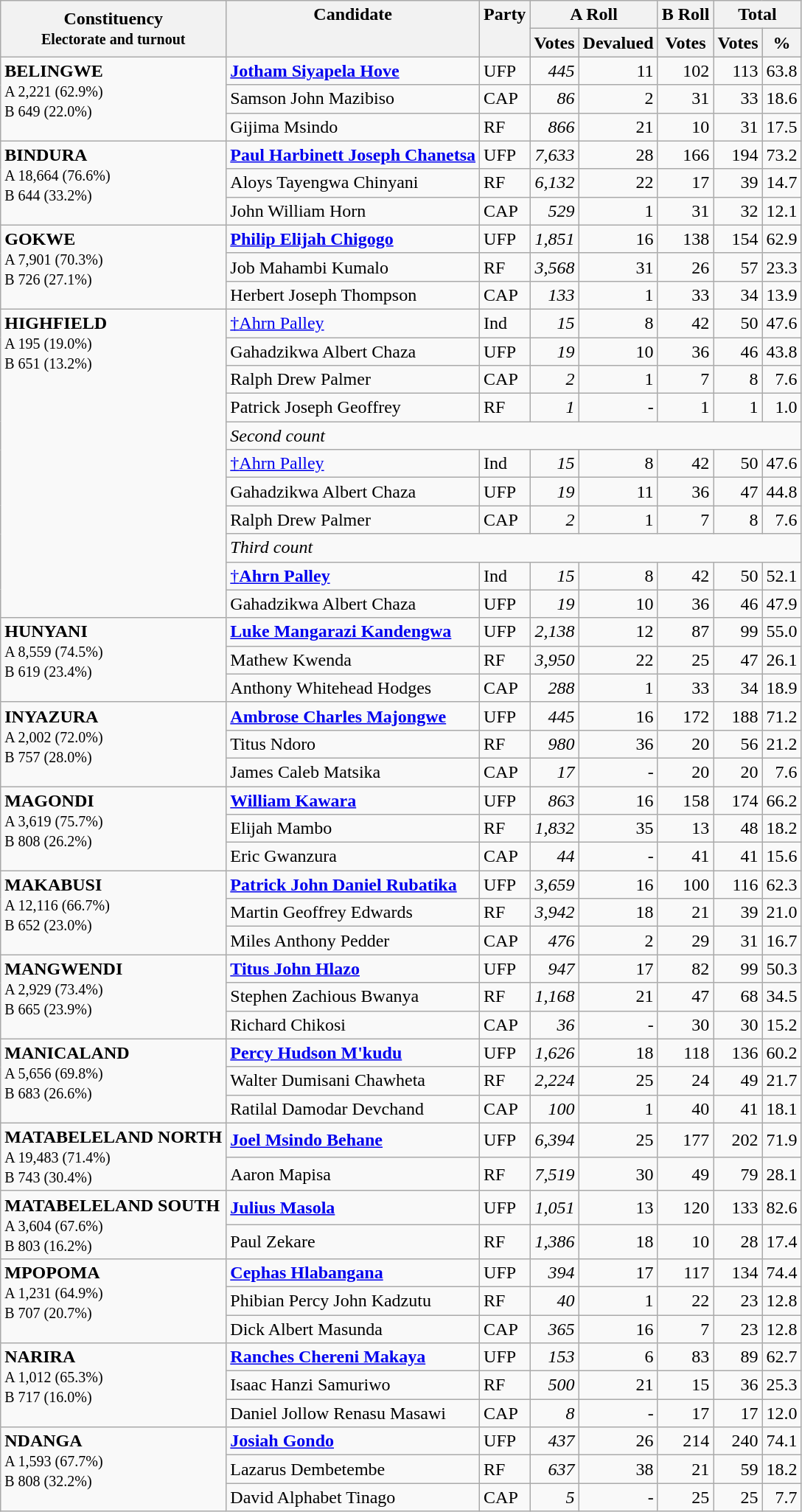<table class="wikitable">
<tr>
<th align="left" rowspan=2>Constituency<br><small>Electorate and turnout</small></th>
<th align="center" valign="top" rowspan=2>Candidate</th>
<th align="center" valign="top" rowspan=2>Party</th>
<th align="center" valign="top" colspan=2>A Roll</th>
<th align="center" valign="top">B Roll</th>
<th align="center" valign="top" colspan=2>Total</th>
</tr>
<tr bgcolor="CCCCCC">
<th align="center">Votes</th>
<th align="center">Devalued</th>
<th align="center">Votes</th>
<th align="center">Votes</th>
<th align="center">%</th>
</tr>
<tr>
<td valign="top" rowspan="3"><strong>BELINGWE</strong><small><br>A 2,221 (62.9%)<br>B 649 (22.0%)</small></td>
<td align="left"><strong><a href='#'>Jotham Siyapela Hove</a></strong></td>
<td align="left">UFP</td>
<td align="right"><em>445</em></td>
<td align="right">11</td>
<td align="right">102</td>
<td align="right">113</td>
<td align="right">63.8</td>
</tr>
<tr>
<td align="left">Samson John Mazibiso</td>
<td align="left">CAP</td>
<td align="right"><em>86</em></td>
<td align="right">2</td>
<td align="right">31</td>
<td align="right">33</td>
<td align="right">18.6</td>
</tr>
<tr>
<td align="left">Gijima Msindo</td>
<td align="left">RF</td>
<td align="right"><em>866</em></td>
<td align="right">21</td>
<td align="right">10</td>
<td align="right">31</td>
<td align="right">17.5</td>
</tr>
<tr>
<td valign="top" rowspan="3"><strong>BINDURA</strong><small><br>A 18,664 (76.6%)<br>B 644 (33.2%)</small></td>
<td align="left"><strong><a href='#'>Paul Harbinett Joseph Chanetsa</a></strong></td>
<td align="left">UFP</td>
<td align="right"><em>7,633</em></td>
<td align="right">28</td>
<td align="right">166</td>
<td align="right">194</td>
<td align="right">73.2</td>
</tr>
<tr>
<td align="left">Aloys Tayengwa Chinyani</td>
<td align="left">RF</td>
<td align="right"><em>6,132</em></td>
<td align="right">22</td>
<td align="right">17</td>
<td align="right">39</td>
<td align="right">14.7</td>
</tr>
<tr>
<td align="left">John William Horn</td>
<td align="left">CAP</td>
<td align="right"><em>529</em></td>
<td align="right">1</td>
<td align="right">31</td>
<td align="right">32</td>
<td align="right">12.1</td>
</tr>
<tr>
<td valign="top" rowspan="3"><strong>GOKWE</strong><small><br>A 7,901 (70.3%)<br>B 726 (27.1%)</small></td>
<td align="left"><strong><a href='#'>Philip Elijah Chigogo</a></strong></td>
<td align="left">UFP</td>
<td align="right"><em>1,851</em></td>
<td align="right">16</td>
<td align="right">138</td>
<td align="right">154</td>
<td align="right">62.9</td>
</tr>
<tr>
<td align="left">Job Mahambi Kumalo</td>
<td align="left">RF</td>
<td align="right"><em>3,568</em></td>
<td align="right">31</td>
<td align="right">26</td>
<td align="right">57</td>
<td align="right">23.3</td>
</tr>
<tr>
<td align="left">Herbert Joseph Thompson</td>
<td align="left">CAP</td>
<td align="right"><em>133</em></td>
<td align="right">1</td>
<td align="right">33</td>
<td align="right">34</td>
<td align="right">13.9</td>
</tr>
<tr>
<td valign="top" rowspan="11"><strong>HIGHFIELD</strong><small><br>A 195 (19.0%)<br>B 651 (13.2%)</small></td>
<td align="left"><a href='#'>†</a><a href='#'>Ahrn Palley</a></td>
<td align="left">Ind</td>
<td align="right"><em>15</em></td>
<td align="right">8</td>
<td align="right">42</td>
<td align="right">50</td>
<td align="right">47.6</td>
</tr>
<tr>
<td align="left">Gahadzikwa Albert Chaza</td>
<td align="left">UFP</td>
<td align="right"><em>19</em></td>
<td align="right">10</td>
<td align="right">36</td>
<td align="right">46</td>
<td align="right">43.8</td>
</tr>
<tr>
<td align="left">Ralph Drew Palmer</td>
<td align="left">CAP</td>
<td align="right"><em>2</em></td>
<td align="right">1</td>
<td align="right">7</td>
<td align="right">8</td>
<td align="right">7.6</td>
</tr>
<tr>
<td align="left">Patrick Joseph Geoffrey</td>
<td align="left">RF</td>
<td align="right"><em>1</em></td>
<td align="right">-</td>
<td align="right">1</td>
<td align="right">1</td>
<td align="right">1.0</td>
</tr>
<tr>
<td align="left" colspan=8><em>Second count</em></td>
</tr>
<tr>
<td align="left"><a href='#'>†</a><a href='#'>Ahrn Palley</a></td>
<td align="left">Ind</td>
<td align="right"><em>15</em></td>
<td align="right">8</td>
<td align="right">42</td>
<td align="right">50</td>
<td align="right">47.6</td>
</tr>
<tr>
<td align="left">Gahadzikwa Albert Chaza</td>
<td align="left">UFP</td>
<td align="right"><em>19</em></td>
<td align="right">11</td>
<td align="right">36</td>
<td align="right">47</td>
<td align="right">44.8</td>
</tr>
<tr>
<td align="left">Ralph Drew Palmer</td>
<td align="left">CAP</td>
<td align="right"><em>2</em></td>
<td align="right">1</td>
<td align="right">7</td>
<td align="right">8</td>
<td align="right">7.6</td>
</tr>
<tr>
<td align="left" colspan=8><em>Third count</em></td>
</tr>
<tr>
<td align="left"><a href='#'>†</a><strong><a href='#'>Ahrn Palley</a></strong></td>
<td align="left">Ind</td>
<td align="right"><em>15</em></td>
<td align="right">8</td>
<td align="right">42</td>
<td align="right">50</td>
<td align="right">52.1</td>
</tr>
<tr>
<td align="left">Gahadzikwa Albert Chaza</td>
<td align="left">UFP</td>
<td align="right"><em>19</em></td>
<td align="right">10</td>
<td align="right">36</td>
<td align="right">46</td>
<td align="right">47.9</td>
</tr>
<tr>
<td valign="top" rowspan="3"><strong>HUNYANI</strong><small><br>A 8,559 (74.5%)<br>B 619 (23.4%)</small></td>
<td align="left"><strong><a href='#'>Luke Mangarazi Kandengwa</a></strong></td>
<td align="left">UFP</td>
<td align="right"><em>2,138</em></td>
<td align="right">12</td>
<td align="right">87</td>
<td align="right">99</td>
<td align="right">55.0</td>
</tr>
<tr>
<td align="left">Mathew Kwenda</td>
<td align="left">RF</td>
<td align="right"><em>3,950</em></td>
<td align="right">22</td>
<td align="right">25</td>
<td align="right">47</td>
<td align="right">26.1</td>
</tr>
<tr>
<td align="left">Anthony Whitehead Hodges</td>
<td align="left">CAP</td>
<td align="right"><em>288</em></td>
<td align="right">1</td>
<td align="right">33</td>
<td align="right">34</td>
<td align="right">18.9</td>
</tr>
<tr>
<td valign="top" rowspan="3"><strong>INYAZURA</strong><small><br>A 2,002 (72.0%)<br>B 757 (28.0%)</small></td>
<td align="left"><strong><a href='#'>Ambrose Charles Majongwe</a></strong></td>
<td align="left">UFP</td>
<td align="right"><em>445</em></td>
<td align="right">16</td>
<td align="right">172</td>
<td align="right">188</td>
<td align="right">71.2</td>
</tr>
<tr>
<td align="left">Titus Ndoro</td>
<td align="left">RF</td>
<td align="right"><em>980</em></td>
<td align="right">36</td>
<td align="right">20</td>
<td align="right">56</td>
<td align="right">21.2</td>
</tr>
<tr>
<td align="left">James Caleb Matsika</td>
<td align="left">CAP</td>
<td align="right"><em>17</em></td>
<td align="right">-</td>
<td align="right">20</td>
<td align="right">20</td>
<td align="right">7.6</td>
</tr>
<tr>
<td valign="top" rowspan="3"><strong>MAGONDI</strong><small><br>A 3,619 (75.7%)<br>B 808 (26.2%)</small></td>
<td align="left"><strong><a href='#'>William Kawara</a></strong></td>
<td align="left">UFP</td>
<td align="right"><em>863</em></td>
<td align="right">16</td>
<td align="right">158</td>
<td align="right">174</td>
<td align="right">66.2</td>
</tr>
<tr>
<td align="left">Elijah Mambo</td>
<td align="left">RF</td>
<td align="right"><em>1,832</em></td>
<td align="right">35</td>
<td align="right">13</td>
<td align="right">48</td>
<td align="right">18.2</td>
</tr>
<tr>
<td align="left">Eric Gwanzura</td>
<td align="left">CAP</td>
<td align="right"><em>44</em></td>
<td align="right">-</td>
<td align="right">41</td>
<td align="right">41</td>
<td align="right">15.6</td>
</tr>
<tr>
<td valign="top" rowspan="3"><strong>MAKABUSI</strong><small><br>A 12,116 (66.7%)<br>B 652 (23.0%)</small></td>
<td align="left"><strong><a href='#'>Patrick John Daniel Rubatika</a></strong></td>
<td align="left">UFP</td>
<td align="right"><em>3,659</em></td>
<td align="right">16</td>
<td align="right">100</td>
<td align="right">116</td>
<td align="right">62.3</td>
</tr>
<tr>
<td align="left">Martin Geoffrey Edwards</td>
<td align="left">RF</td>
<td align="right"><em>3,942</em></td>
<td align="right">18</td>
<td align="right">21</td>
<td align="right">39</td>
<td align="right">21.0</td>
</tr>
<tr>
<td align="left">Miles Anthony Pedder</td>
<td align="left">CAP</td>
<td align="right"><em>476</em></td>
<td align="right">2</td>
<td align="right">29</td>
<td align="right">31</td>
<td align="right">16.7</td>
</tr>
<tr>
<td valign="top" rowspan="3"><strong>MANGWENDI</strong><small><br>A 2,929 (73.4%)<br>B 665 (23.9%)</small></td>
<td align="left"><strong><a href='#'>Titus John Hlazo</a></strong></td>
<td align="left">UFP</td>
<td align="right"><em>947</em></td>
<td align="right">17</td>
<td align="right">82</td>
<td align="right">99</td>
<td align="right">50.3</td>
</tr>
<tr>
<td align="left">Stephen Zachious Bwanya</td>
<td align="left">RF</td>
<td align="right"><em>1,168</em></td>
<td align="right">21</td>
<td align="right">47</td>
<td align="right">68</td>
<td align="right">34.5</td>
</tr>
<tr>
<td align="left">Richard Chikosi</td>
<td align="left">CAP</td>
<td align="right"><em>36</em></td>
<td align="right">-</td>
<td align="right">30</td>
<td align="right">30</td>
<td align="right">15.2</td>
</tr>
<tr>
<td valign="top" rowspan="3"><strong>MANICALAND</strong><small><br>A 5,656 (69.8%)<br>B 683 (26.6%)</small></td>
<td align="left"><strong><a href='#'>Percy Hudson M'kudu</a></strong></td>
<td align="left">UFP</td>
<td align="right"><em>1,626</em></td>
<td align="right">18</td>
<td align="right">118</td>
<td align="right">136</td>
<td align="right">60.2</td>
</tr>
<tr>
<td align="left">Walter Dumisani Chawheta</td>
<td align="left">RF</td>
<td align="right"><em>2,224</em></td>
<td align="right">25</td>
<td align="right">24</td>
<td align="right">49</td>
<td align="right">21.7</td>
</tr>
<tr>
<td align="left">Ratilal Damodar Devchand</td>
<td align="left">CAP</td>
<td align="right"><em>100</em></td>
<td align="right">1</td>
<td align="right">40</td>
<td align="right">41</td>
<td align="right">18.1</td>
</tr>
<tr>
<td valign="top" rowspan="2"><strong>MATABELELAND NORTH</strong><small><br>A 19,483 (71.4%)<br>B 743 (30.4%)</small></td>
<td align="left"><strong><a href='#'>Joel Msindo Behane</a></strong></td>
<td align="left">UFP</td>
<td align="right"><em>6,394</em></td>
<td align="right">25</td>
<td align="right">177</td>
<td align="right">202</td>
<td align="right">71.9</td>
</tr>
<tr>
<td align="left">Aaron Mapisa</td>
<td align="left">RF</td>
<td align="right"><em>7,519</em></td>
<td align="right">30</td>
<td align="right">49</td>
<td align="right">79</td>
<td align="right">28.1</td>
</tr>
<tr>
<td valign="top" rowspan="2"><strong>MATABELELAND SOUTH</strong><small><br>A 3,604 (67.6%)<br>B 803 (16.2%)</small></td>
<td align="left"><strong><a href='#'>Julius Masola</a></strong></td>
<td align="left">UFP</td>
<td align="right"><em>1,051</em></td>
<td align="right">13</td>
<td align="right">120</td>
<td align="right">133</td>
<td align="right">82.6</td>
</tr>
<tr>
<td align="left">Paul Zekare</td>
<td align="left">RF</td>
<td align="right"><em>1,386</em></td>
<td align="right">18</td>
<td align="right">10</td>
<td align="right">28</td>
<td align="right">17.4</td>
</tr>
<tr>
<td valign="top" rowspan="3"><strong>MPOPOMA</strong><small><br>A 1,231 (64.9%)<br>B 707 (20.7%)</small></td>
<td align="left"><strong><a href='#'>Cephas Hlabangana</a></strong></td>
<td align="left">UFP</td>
<td align="right"><em>394</em></td>
<td align="right">17</td>
<td align="right">117</td>
<td align="right">134</td>
<td align="right">74.4</td>
</tr>
<tr>
<td align="left">Phibian Percy John Kadzutu</td>
<td align="left">RF</td>
<td align="right"><em>40</em></td>
<td align="right">1</td>
<td align="right">22</td>
<td align="right">23</td>
<td align="right">12.8</td>
</tr>
<tr>
<td align="left">Dick Albert Masunda</td>
<td align="left">CAP</td>
<td align="right"><em>365</em></td>
<td align="right">16</td>
<td align="right">7</td>
<td align="right">23</td>
<td align="right">12.8</td>
</tr>
<tr>
<td valign="top" rowspan="3"><strong>NARIRA</strong><small><br>A 1,012 (65.3%)<br>B 717 (16.0%)</small></td>
<td align="left"><strong><a href='#'>Ranches Chereni Makaya</a></strong></td>
<td align="left">UFP</td>
<td align="right"><em>153</em></td>
<td align="right">6</td>
<td align="right">83</td>
<td align="right">89</td>
<td align="right">62.7</td>
</tr>
<tr>
<td align="left">Isaac Hanzi Samuriwo</td>
<td align="left">RF</td>
<td align="right"><em>500</em></td>
<td align="right">21</td>
<td align="right">15</td>
<td align="right">36</td>
<td align="right">25.3</td>
</tr>
<tr>
<td align="left">Daniel Jollow Renasu Masawi</td>
<td align="left">CAP</td>
<td align="right"><em>8</em></td>
<td align="right">-</td>
<td align="right">17</td>
<td align="right">17</td>
<td align="right">12.0</td>
</tr>
<tr>
<td valign="top" rowspan="3"><strong>NDANGA</strong><small><br>A 1,593 (67.7%)<br>B 808 (32.2%)</small></td>
<td align="left"><strong><a href='#'>Josiah Gondo</a></strong></td>
<td align="left">UFP</td>
<td align="right"><em>437</em></td>
<td align="right">26</td>
<td align="right">214</td>
<td align="right">240</td>
<td align="right">74.1</td>
</tr>
<tr>
<td align="left">Lazarus Dembetembe</td>
<td align="left">RF</td>
<td align="right"><em>637</em></td>
<td align="right">38</td>
<td align="right">21</td>
<td align="right">59</td>
<td align="right">18.2</td>
</tr>
<tr>
<td align="left">David Alphabet Tinago</td>
<td align="left">CAP</td>
<td align="right"><em>5</em></td>
<td align="right">-</td>
<td align="right">25</td>
<td align="right">25</td>
<td align="right">7.7</td>
</tr>
</table>
